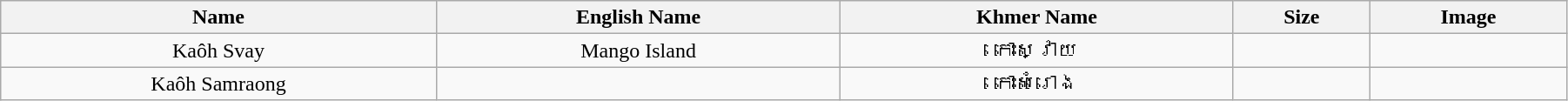<table class="wikitable sortable"  style="text-align:center; width:95%">
<tr>
<th>Name</th>
<th>English Name</th>
<th>Khmer Name</th>
<th>Size</th>
<th>Image</th>
</tr>
<tr>
<td>Kaôh Svay</td>
<td>Mango Island</td>
<td>កោះស្វាយ</td>
<td></td>
<td></td>
</tr>
<tr>
<td>Kaôh Samraong</td>
<td></td>
<td>កោះសំរោង</td>
<td></td>
<td></td>
</tr>
</table>
